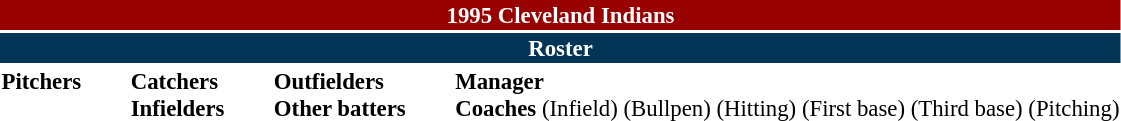<table class="toccolours" style="font-size: 95%;">
<tr>
<th colspan="10" style="background:#900; color:white; text-align:center;">1995 Cleveland Indians</th>
</tr>
<tr>
<td colspan="10" style="background:#023456; color:#fff; text-align:center;"><strong>Roster</strong></td>
</tr>
<tr>
<td valign="top"><strong>Pitchers</strong><br>


















</td>
<td style="width:25px;"></td>
<td valign="top"><strong>Catchers</strong><br>



<strong>Infielders</strong>








</td>
<td style="width:25px;"></td>
<td valign="top"><strong>Outfielders</strong><br>






<strong>Other batters</strong>
</td>
<td style="width:25px;"></td>
<td valign="top"><strong>Manager</strong><br>
<strong>Coaches</strong>
 (Infield)
 (Bullpen)
 (Hitting)
 (First base)
 (Third base)
 (Pitching)</td>
</tr>
</table>
